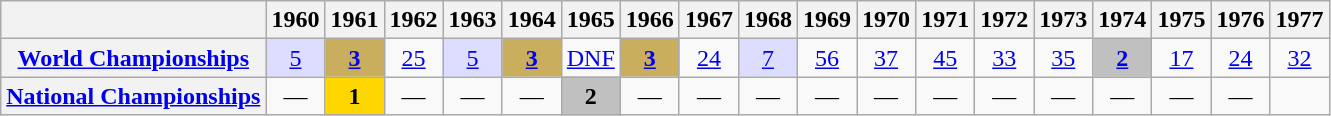<table class="wikitable plainrowheaders">
<tr>
<th scope="col"></th>
<th scope="col">1960</th>
<th scope="col">1961</th>
<th scope="col">1962</th>
<th scope="col">1963</th>
<th scope="col">1964</th>
<th scope="col">1965</th>
<th scope="col">1966</th>
<th scope="col">1967</th>
<th scope="col">1968</th>
<th scope="col">1969</th>
<th scope="col">1970</th>
<th scope="col">1971</th>
<th scope="col">1972</th>
<th scope="col">1973</th>
<th scope="col">1974</th>
<th scope="col">1975</th>
<th scope="col">1976</th>
<th scope="col">1977</th>
</tr>
<tr style="text-align:center;">
<th scope="row"> <a href='#'>World Championships</a></th>
<td style="background:#ddf;"><a href='#'>5</a></td>
<td style="background:#C9AE5D;"><a href='#'><strong>3</strong></a></td>
<td><a href='#'>25</a></td>
<td style="background:#ddf;"><a href='#'>5</a></td>
<td style="background:#C9AE5D;"><a href='#'><strong>3</strong></a></td>
<td><a href='#'>DNF</a></td>
<td style="background:#C9AE5D;"><a href='#'><strong>3</strong></a></td>
<td><a href='#'>24</a></td>
<td style="background:#ddf;"><a href='#'>7</a></td>
<td><a href='#'>56</a></td>
<td><a href='#'>37</a></td>
<td><a href='#'>45</a></td>
<td><a href='#'>33</a></td>
<td><a href='#'>35</a></td>
<td style="background:#C0C0C0;"><a href='#'><strong>2</strong></a></td>
<td><a href='#'>17</a></td>
<td><a href='#'>24</a></td>
<td><a href='#'>32</a></td>
</tr>
<tr style="text-align:center;">
<th scope="row"> <a href='#'>National Championships</a></th>
<td>—</td>
<td style="background:gold;"><strong>1</strong></td>
<td>—</td>
<td>—</td>
<td>—</td>
<td style="background:#C0C0C0;"><strong>2</strong></td>
<td>—</td>
<td>—</td>
<td>—</td>
<td>—</td>
<td>—</td>
<td>—</td>
<td>—</td>
<td>—</td>
<td>—</td>
<td>—</td>
<td>—</td>
</tr>
</table>
